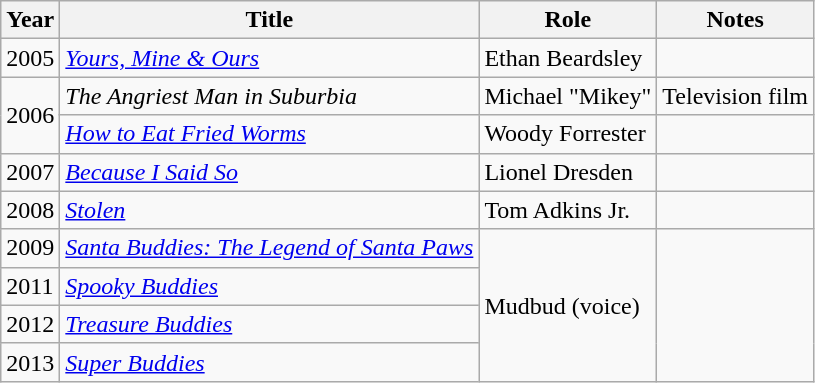<table class="wikitable">
<tr>
<th>Year</th>
<th>Title</th>
<th>Role</th>
<th>Notes</th>
</tr>
<tr>
<td>2005</td>
<td><em><a href='#'>Yours, Mine & Ours</a></em></td>
<td>Ethan Beardsley</td>
<td></td>
</tr>
<tr>
<td rowspan="2">2006</td>
<td><em>The Angriest Man in Suburbia</em></td>
<td>Michael "Mikey"</td>
<td>Television film</td>
</tr>
<tr>
<td><em><a href='#'>How to Eat Fried Worms</a></em></td>
<td>Woody Forrester</td>
<td></td>
</tr>
<tr>
<td>2007</td>
<td><em><a href='#'>Because I Said So</a></em></td>
<td>Lionel Dresden</td>
<td></td>
</tr>
<tr>
<td>2008</td>
<td><em><a href='#'>Stolen</a></em></td>
<td>Tom Adkins Jr.</td>
<td></td>
</tr>
<tr>
<td>2009</td>
<td><em><a href='#'>Santa Buddies: The Legend of Santa Paws</a></em></td>
<td rowspan="4">Mudbud (voice)</td>
<td rowspan="4"></td>
</tr>
<tr>
<td>2011</td>
<td><em><a href='#'>Spooky Buddies</a></em></td>
</tr>
<tr>
<td>2012</td>
<td><em><a href='#'>Treasure Buddies</a></em></td>
</tr>
<tr>
<td>2013</td>
<td><em><a href='#'>Super Buddies</a></em></td>
</tr>
</table>
